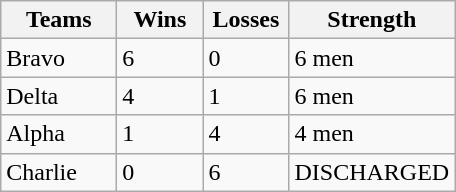<table class="wikitable">
<tr>
<th width="70px">Teams</th>
<th width="50px">Wins</th>
<th width="50px">Losses</th>
<th width="100px">Strength</th>
</tr>
<tr>
<td>Bravo</td>
<td>6</td>
<td>0</td>
<td>6 men</td>
</tr>
<tr>
<td>Delta</td>
<td>4</td>
<td>1</td>
<td>6 men</td>
</tr>
<tr>
<td>Alpha</td>
<td>1</td>
<td>4</td>
<td>4 men</td>
</tr>
<tr>
<td>Charlie</td>
<td>0</td>
<td>6</td>
<td>DISCHARGED</td>
</tr>
</table>
